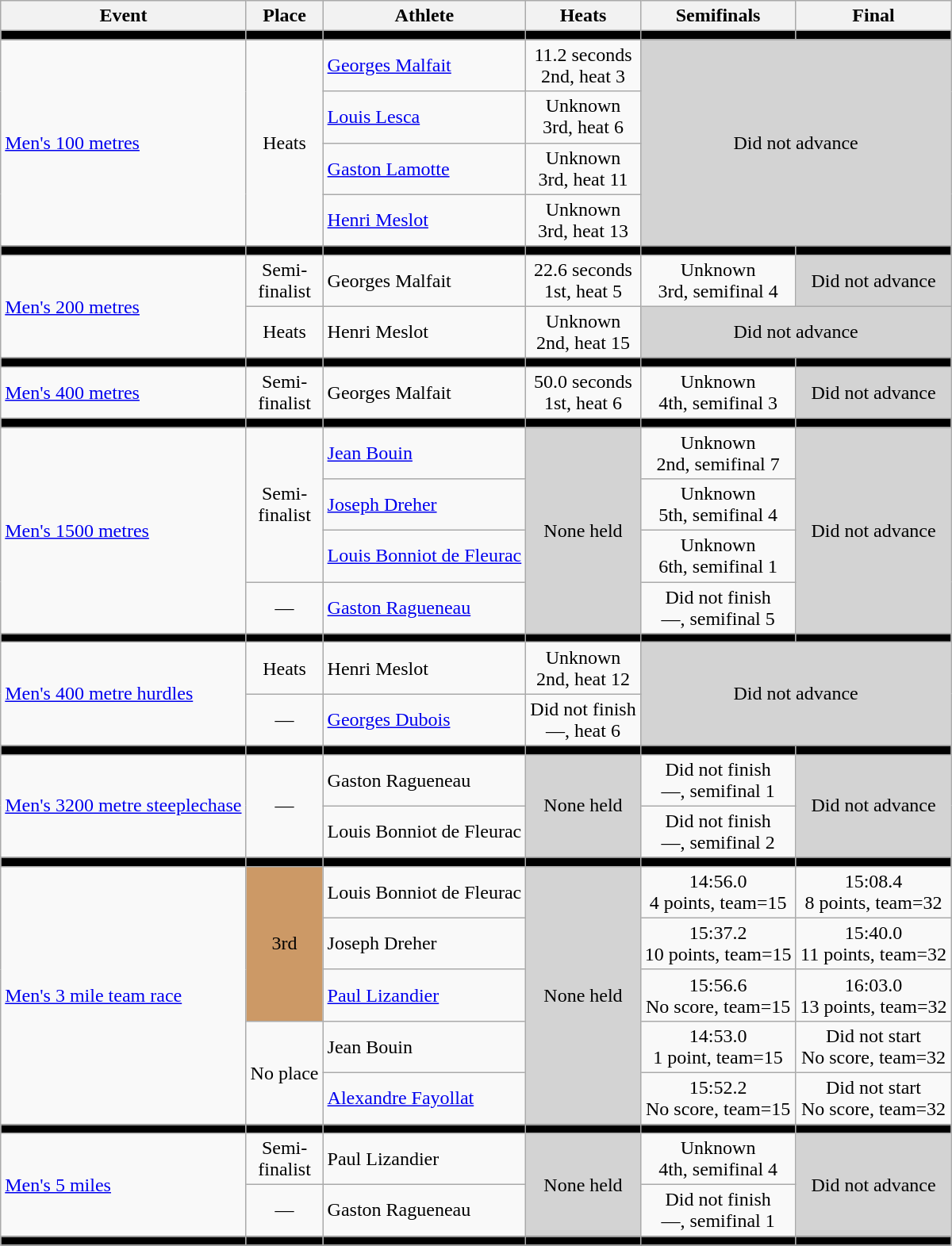<table class=wikitable>
<tr>
<th>Event</th>
<th>Place</th>
<th>Athlete</th>
<th>Heats</th>
<th>Semifinals</th>
<th>Final</th>
</tr>
<tr bgcolor=black>
<td></td>
<td></td>
<td></td>
<td></td>
<td></td>
<td></td>
</tr>
<tr align=center>
<td rowspan=4 align=left><a href='#'>Men's 100 metres</a></td>
<td rowspan=4>Heats</td>
<td align=left><a href='#'>Georges Malfait</a></td>
<td>11.2 seconds <br> 2nd, heat 3</td>
<td rowspan=4 colspan=2 bgcolor=lightgray>Did not advance</td>
</tr>
<tr align=center>
<td align=left><a href='#'>Louis Lesca</a></td>
<td>Unknown <br> 3rd, heat 6</td>
</tr>
<tr align=center>
<td align=left><a href='#'>Gaston Lamotte</a></td>
<td>Unknown <br> 3rd, heat 11</td>
</tr>
<tr align=center>
<td align=left><a href='#'>Henri Meslot</a></td>
<td>Unknown <br> 3rd, heat 13</td>
</tr>
<tr bgcolor=black>
<td></td>
<td></td>
<td></td>
<td></td>
<td></td>
<td></td>
</tr>
<tr align=center>
<td rowspan=2 align=left><a href='#'>Men's 200 metres</a></td>
<td>Semi-<br>finalist</td>
<td align=left>Georges Malfait</td>
<td>22.6 seconds <br> 1st, heat 5</td>
<td>Unknown <br> 3rd, semifinal 4</td>
<td bgcolor=lightgray>Did not advance</td>
</tr>
<tr align=center>
<td>Heats</td>
<td align=left>Henri Meslot</td>
<td>Unknown <br> 2nd, heat 15</td>
<td colspan=2 bgcolor=lightgray>Did not advance</td>
</tr>
<tr bgcolor=black>
<td></td>
<td></td>
<td></td>
<td></td>
<td></td>
<td></td>
</tr>
<tr align=center>
<td align=left><a href='#'>Men's 400 metres</a></td>
<td>Semi-<br>finalist</td>
<td align=left>Georges Malfait</td>
<td>50.0 seconds <br> 1st, heat 6</td>
<td>Unknown <br> 4th, semifinal 3</td>
<td bgcolor=lightgray>Did not advance</td>
</tr>
<tr bgcolor=black>
<td></td>
<td></td>
<td></td>
<td></td>
<td></td>
<td></td>
</tr>
<tr align=center>
<td rowspan=4 align=left><a href='#'>Men's 1500 metres</a></td>
<td rowspan=3>Semi-<br>finalist</td>
<td align=left><a href='#'>Jean Bouin</a></td>
<td rowspan=4 bgcolor=lightgray>None held</td>
<td>Unknown <br> 2nd, semifinal 7</td>
<td rowspan=4 bgcolor=lightgray>Did not advance</td>
</tr>
<tr align=center>
<td align=left><a href='#'>Joseph Dreher</a></td>
<td>Unknown <br> 5th, semifinal 4</td>
</tr>
<tr align=center>
<td align=left><a href='#'>Louis Bonniot de Fleurac</a></td>
<td>Unknown <br> 6th, semifinal 1</td>
</tr>
<tr align=center>
<td>—</td>
<td align=left><a href='#'>Gaston Ragueneau</a></td>
<td>Did not finish <br> —, semifinal 5</td>
</tr>
<tr bgcolor=black>
<td></td>
<td></td>
<td></td>
<td></td>
<td></td>
<td></td>
</tr>
<tr align=center>
<td rowspan=2 align=left><a href='#'>Men's 400 metre hurdles</a></td>
<td>Heats</td>
<td align=left>Henri Meslot</td>
<td>Unknown <br> 2nd, heat 12</td>
<td rowspan=2 colspan=2 bgcolor=lightgray>Did not advance</td>
</tr>
<tr align=center>
<td>—</td>
<td align=left><a href='#'>Georges Dubois</a></td>
<td>Did not finish <br> —, heat 6</td>
</tr>
<tr bgcolor=black>
<td></td>
<td></td>
<td></td>
<td></td>
<td></td>
<td></td>
</tr>
<tr align=center>
<td rowspan=2 align=left><a href='#'>Men's 3200 metre steeplechase</a></td>
<td rowspan=2>—</td>
<td align=left>Gaston Ragueneau</td>
<td rowspan=2 bgcolor=lightgray>None held</td>
<td>Did not finish <br> —, semifinal 1</td>
<td rowspan=2 bgcolor=lightgray>Did not advance</td>
</tr>
<tr align=center>
<td align=left>Louis Bonniot de Fleurac</td>
<td>Did not finish <br> —, semifinal 2</td>
</tr>
<tr bgcolor=black>
<td></td>
<td></td>
<td></td>
<td></td>
<td></td>
<td></td>
</tr>
<tr align=center>
<td rowspan=5 align=left><a href='#'>Men's 3 mile team race</a></td>
<td rowspan=3 bgcolor=cc9966>3rd</td>
<td align=left>Louis Bonniot de Fleurac</td>
<td rowspan=5 bgcolor=lightgray>None held</td>
<td>14:56.0 <br> 4 points, team=15</td>
<td>15:08.4 <br> 8 points, team=32</td>
</tr>
<tr align=center>
<td align=left>Joseph Dreher</td>
<td>15:37.2 <br> 10 points, team=15</td>
<td>15:40.0 <br> 11 points, team=32</td>
</tr>
<tr align=center>
<td align=left><a href='#'>Paul Lizandier</a></td>
<td>15:56.6 <br> No score, team=15</td>
<td>16:03.0 <br> 13 points, team=32</td>
</tr>
<tr align=center>
<td rowspan=2>No place</td>
<td align=left>Jean Bouin</td>
<td>14:53.0 <br> 1 point, team=15</td>
<td>Did not start <br> No score, team=32</td>
</tr>
<tr align=center>
<td align=left><a href='#'>Alexandre Fayollat</a></td>
<td>15:52.2 <br> No score, team=15</td>
<td>Did not start <br> No score, team=32</td>
</tr>
<tr bgcolor=black>
<td></td>
<td></td>
<td></td>
<td></td>
<td></td>
<td></td>
</tr>
<tr align=center>
<td rowspan=2 align=left><a href='#'>Men's 5 miles</a></td>
<td>Semi-<br>finalist</td>
<td align=left>Paul Lizandier</td>
<td rowspan=2 bgcolor=lightgray>None held</td>
<td>Unknown <br> 4th, semifinal 4</td>
<td rowspan=2 bgcolor=lightgray>Did not advance</td>
</tr>
<tr align=center>
<td>—</td>
<td align=left>Gaston Ragueneau</td>
<td>Did not finish <br> —, semifinal 1</td>
</tr>
<tr bgcolor=black>
<td></td>
<td></td>
<td></td>
<td></td>
<td></td>
<td></td>
</tr>
</table>
